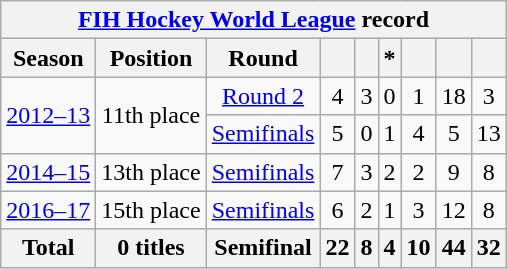<table class="wikitable" style="text-align: center;">
<tr>
<th colspan=9><a href='#'>FIH Hockey World League</a> record</th>
</tr>
<tr>
<th>Season</th>
<th>Position</th>
<th>Round</th>
<th></th>
<th></th>
<th>*</th>
<th></th>
<th></th>
<th></th>
</tr>
<tr>
<td rowspan=2><a href='#'>2012–13</a></td>
<td rowspan=2>11th place</td>
<td><a href='#'>Round 2</a></td>
<td>4</td>
<td>3</td>
<td>0</td>
<td>1</td>
<td>18</td>
<td>3</td>
</tr>
<tr>
<td><a href='#'>Semifinals</a></td>
<td>5</td>
<td>0</td>
<td>1</td>
<td>4</td>
<td>5</td>
<td>13</td>
</tr>
<tr>
<td rowspan=1><a href='#'>2014–15</a></td>
<td rowspan=1>13th place</td>
<td><a href='#'>Semifinals</a></td>
<td>7</td>
<td>3</td>
<td>2</td>
<td>2</td>
<td>9</td>
<td>8</td>
</tr>
<tr>
<td rowspan=1><a href='#'>2016–17</a></td>
<td rowspan=1>15th place</td>
<td><a href='#'>Semifinals</a></td>
<td>6</td>
<td>2</td>
<td>1</td>
<td>3</td>
<td>12</td>
<td>8</td>
</tr>
<tr>
<th>Total</th>
<th>0 titles</th>
<th>Semifinal</th>
<th>22</th>
<th>8</th>
<th>4</th>
<th>10</th>
<th>44</th>
<th>32</th>
</tr>
</table>
